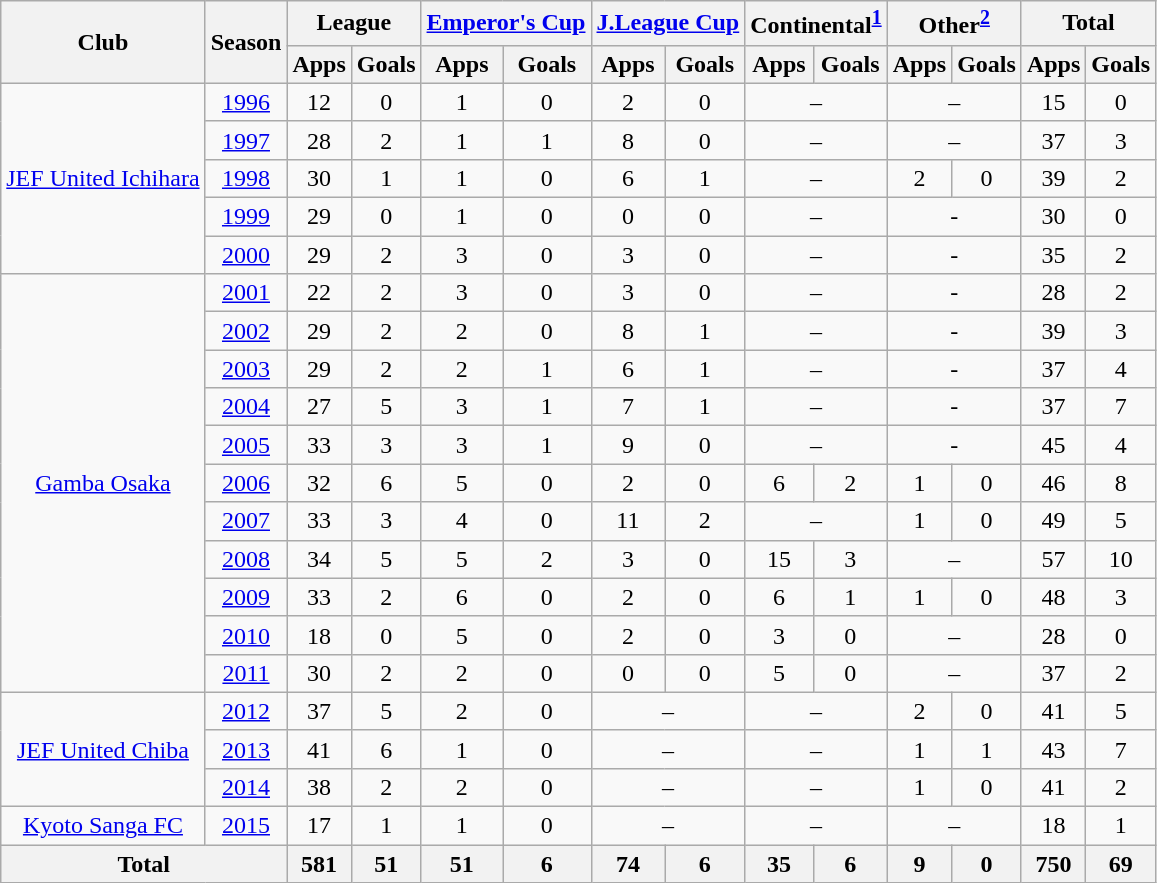<table class="wikitable" style="text-align:center;">
<tr>
<th rowspan=2>Club</th>
<th rowspan=2>Season</th>
<th colspan=2>League</th>
<th colspan=2><a href='#'>Emperor's Cup</a></th>
<th colspan=2><a href='#'>J.League Cup</a></th>
<th colspan=2>Continental<sup><a href='#'>1</a></sup></th>
<th colspan=2>Other<sup><a href='#'>2</a></sup></th>
<th colspan=2>Total</th>
</tr>
<tr>
<th>Apps</th>
<th>Goals</th>
<th>Apps</th>
<th>Goals</th>
<th>Apps</th>
<th>Goals</th>
<th>Apps</th>
<th>Goals</th>
<th>Apps</th>
<th>Goals</th>
<th>Apps</th>
<th>Goals</th>
</tr>
<tr>
<td rowspan="5"><a href='#'>JEF United Ichihara</a></td>
<td><a href='#'>1996</a></td>
<td>12</td>
<td>0</td>
<td>1</td>
<td>0</td>
<td>2</td>
<td>0</td>
<td colspan="2">–</td>
<td colspan="2">–</td>
<td>15</td>
<td>0</td>
</tr>
<tr>
<td><a href='#'>1997</a></td>
<td>28</td>
<td>2</td>
<td>1</td>
<td>1</td>
<td>8</td>
<td>0</td>
<td colspan="2">–</td>
<td colspan="2">–</td>
<td>37</td>
<td>3</td>
</tr>
<tr>
<td><a href='#'>1998</a></td>
<td>30</td>
<td>1</td>
<td>1</td>
<td>0</td>
<td>6</td>
<td>1</td>
<td colspan="2">–</td>
<td>2</td>
<td>0</td>
<td>39</td>
<td>2</td>
</tr>
<tr>
<td><a href='#'>1999</a></td>
<td>29</td>
<td>0</td>
<td>1</td>
<td>0</td>
<td>0</td>
<td>0</td>
<td colspan="2">–</td>
<td colspan="2">-</td>
<td>30</td>
<td>0</td>
</tr>
<tr>
<td><a href='#'>2000</a></td>
<td>29</td>
<td>2</td>
<td>3</td>
<td>0</td>
<td>3</td>
<td>0</td>
<td colspan="2">–</td>
<td colspan="2">-</td>
<td>35</td>
<td>2</td>
</tr>
<tr>
<td rowspan="11"><a href='#'>Gamba Osaka</a></td>
<td><a href='#'>2001</a></td>
<td>22</td>
<td>2</td>
<td>3</td>
<td>0</td>
<td>3</td>
<td>0</td>
<td colspan="2">–</td>
<td colspan="2">-</td>
<td>28</td>
<td>2</td>
</tr>
<tr>
<td><a href='#'>2002</a></td>
<td>29</td>
<td>2</td>
<td>2</td>
<td>0</td>
<td>8</td>
<td>1</td>
<td colspan="2">–</td>
<td colspan="2">-</td>
<td>39</td>
<td>3</td>
</tr>
<tr>
<td><a href='#'>2003</a></td>
<td>29</td>
<td>2</td>
<td>2</td>
<td>1</td>
<td>6</td>
<td>1</td>
<td colspan="2">–</td>
<td colspan="2">-</td>
<td>37</td>
<td>4</td>
</tr>
<tr>
<td><a href='#'>2004</a></td>
<td>27</td>
<td>5</td>
<td>3</td>
<td>1</td>
<td>7</td>
<td>1</td>
<td colspan="2">–</td>
<td colspan="2">-</td>
<td>37</td>
<td>7</td>
</tr>
<tr>
<td><a href='#'>2005</a></td>
<td>33</td>
<td>3</td>
<td>3</td>
<td>1</td>
<td>9</td>
<td>0</td>
<td colspan="2">–</td>
<td colspan="2">-</td>
<td>45</td>
<td>4</td>
</tr>
<tr>
<td><a href='#'>2006</a></td>
<td>32</td>
<td>6</td>
<td>5</td>
<td>0</td>
<td>2</td>
<td>0</td>
<td>6</td>
<td>2</td>
<td>1</td>
<td>0</td>
<td>46</td>
<td>8</td>
</tr>
<tr>
<td><a href='#'>2007</a></td>
<td>33</td>
<td>3</td>
<td>4</td>
<td>0</td>
<td>11</td>
<td>2</td>
<td colspan="2">–</td>
<td>1</td>
<td>0</td>
<td>49</td>
<td>5</td>
</tr>
<tr>
<td><a href='#'>2008</a></td>
<td>34</td>
<td>5</td>
<td>5</td>
<td>2</td>
<td>3</td>
<td>0</td>
<td>15</td>
<td>3</td>
<td colspan="2">–</td>
<td>57</td>
<td>10</td>
</tr>
<tr>
<td><a href='#'>2009</a></td>
<td>33</td>
<td>2</td>
<td>6</td>
<td>0</td>
<td>2</td>
<td>0</td>
<td>6</td>
<td>1</td>
<td>1</td>
<td>0</td>
<td>48</td>
<td>3</td>
</tr>
<tr>
<td><a href='#'>2010</a></td>
<td>18</td>
<td>0</td>
<td>5</td>
<td>0</td>
<td>2</td>
<td>0</td>
<td>3</td>
<td>0</td>
<td colspan="2">–</td>
<td>28</td>
<td>0</td>
</tr>
<tr>
<td><a href='#'>2011</a></td>
<td>30</td>
<td>2</td>
<td>2</td>
<td>0</td>
<td>0</td>
<td>0</td>
<td>5</td>
<td>0</td>
<td colspan="2">–</td>
<td>37</td>
<td>2</td>
</tr>
<tr>
<td rowspan="3"><a href='#'>JEF United Chiba</a></td>
<td><a href='#'>2012</a></td>
<td>37</td>
<td>5</td>
<td>2</td>
<td>0</td>
<td colspan="2">–</td>
<td colspan="2">–</td>
<td>2</td>
<td>0</td>
<td>41</td>
<td>5</td>
</tr>
<tr>
<td><a href='#'>2013</a></td>
<td>41</td>
<td>6</td>
<td>1</td>
<td>0</td>
<td colspan="2">–</td>
<td colspan="2">–</td>
<td>1</td>
<td>1</td>
<td>43</td>
<td>7</td>
</tr>
<tr>
<td><a href='#'>2014</a></td>
<td>38</td>
<td>2</td>
<td>2</td>
<td>0</td>
<td colspan="2">–</td>
<td colspan="2">–</td>
<td>1</td>
<td>0</td>
<td>41</td>
<td>2</td>
</tr>
<tr>
<td><a href='#'>Kyoto Sanga FC</a></td>
<td><a href='#'>2015</a></td>
<td>17</td>
<td>1</td>
<td>1</td>
<td>0</td>
<td colspan="2">–</td>
<td colspan="2">–</td>
<td colspan="2">–</td>
<td>18</td>
<td>1</td>
</tr>
<tr>
<th colspan=2>Total</th>
<th>581</th>
<th>51</th>
<th>51</th>
<th>6</th>
<th>74</th>
<th>6</th>
<th>35</th>
<th>6</th>
<th>9</th>
<th>0</th>
<th>750</th>
<th>69</th>
</tr>
</table>
